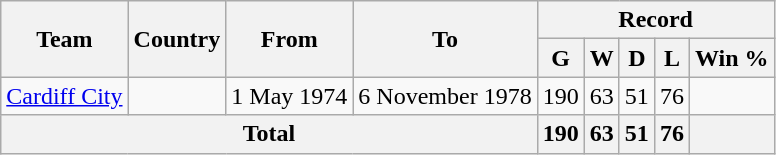<table class="wikitable" style="text-align: center">
<tr>
<th rowspan="2">Team</th>
<th rowspan="2">Country</th>
<th rowspan="2">From</th>
<th rowspan="2">To</th>
<th colspan="6">Record</th>
</tr>
<tr>
<th>G</th>
<th>W</th>
<th>D</th>
<th>L</th>
<th>Win %</th>
</tr>
<tr>
<td align=left><a href='#'>Cardiff City</a></td>
<td></td>
<td align=left>1 May 1974</td>
<td align=left>6 November 1978</td>
<td>190</td>
<td>63</td>
<td>51</td>
<td>76</td>
<td></td>
</tr>
<tr>
<th colspan="4">Total</th>
<th>190</th>
<th>63</th>
<th>51</th>
<th>76</th>
<th></th>
</tr>
</table>
